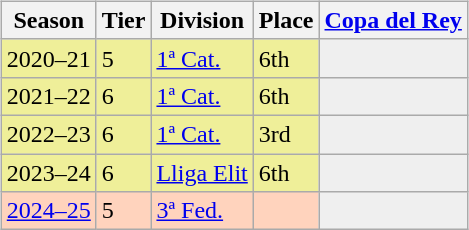<table>
<tr>
<td valign="top" width=0%><br><table class="wikitable">
<tr style="background:#f0f6fa;">
<th>Season</th>
<th>Tier</th>
<th>Division</th>
<th>Place</th>
<th><a href='#'>Copa del Rey</a></th>
</tr>
<tr>
<td style="background:#EFEF99;">2020–21</td>
<td style="background:#EFEF99;">5</td>
<td style="background:#EFEF99;"><a href='#'>1ª Cat.</a></td>
<td style="background:#EFEF99;">6th</td>
<th style="background:#efefef;"></th>
</tr>
<tr>
<td style="background:#EFEF99;">2021–22</td>
<td style="background:#EFEF99;">6</td>
<td style="background:#EFEF99;"><a href='#'>1ª Cat.</a></td>
<td style="background:#EFEF99;">6th</td>
<th style="background:#efefef;"></th>
</tr>
<tr>
<td style="background:#EFEF99;">2022–23</td>
<td style="background:#EFEF99;">6</td>
<td style="background:#EFEF99;"><a href='#'>1ª Cat.</a></td>
<td style="background:#EFEF99;">3rd</td>
<th style="background:#efefef;"></th>
</tr>
<tr>
<td style="background:#EFEF99;">2023–24</td>
<td style="background:#EFEF99;">6</td>
<td style="background:#EFEF99;"><a href='#'>Lliga Elit</a></td>
<td style="background:#EFEF99;">6th</td>
<th style="background:#efefef;"></th>
</tr>
<tr>
<td style="background:#FFD3BD;"><a href='#'>2024–25</a></td>
<td style="background:#FFD3BD;">5</td>
<td style="background:#FFD3BD;"><a href='#'>3ª Fed.</a></td>
<td style="background:#FFD3BD;"></td>
<th style="background:#efefef;"></th>
</tr>
</table>
</td>
</tr>
</table>
